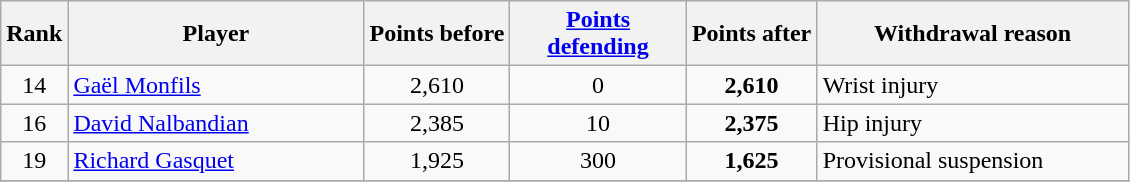<table class="wikitable sortable" style="text-align:center;">
<tr>
<th style="width:30px;">Rank</th>
<th style="width:190px;">Player</th>
<th style="width:90px;">Points before</th>
<th style="width:110px;"><a href='#'>Points defending</a></th>
<th style="width:80px;">Points after</th>
<th style="width:200px;">Withdrawal reason</th>
</tr>
<tr>
<td>14</td>
<td style="text-align:left"> <a href='#'>Gaël Monfils</a></td>
<td>2,610</td>
<td>0</td>
<td><strong>2,610</strong></td>
<td style="text-align:left">Wrist injury</td>
</tr>
<tr>
<td>16</td>
<td style="text-align:left"> <a href='#'>David Nalbandian</a></td>
<td>2,385</td>
<td>10</td>
<td><strong>2,375</strong></td>
<td style="text-align:left">Hip injury</td>
</tr>
<tr>
<td>19</td>
<td style="text-align:left"> <a href='#'>Richard Gasquet</a></td>
<td>1,925</td>
<td>300</td>
<td><strong>1,625</strong></td>
<td style="text-align:left">Provisional suspension</td>
</tr>
<tr>
</tr>
</table>
